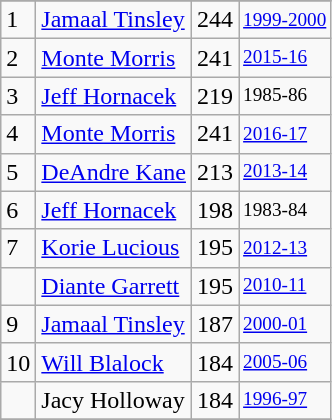<table class="wikitable">
<tr>
</tr>
<tr>
<td>1</td>
<td><a href='#'>Jamaal Tinsley</a></td>
<td>244</td>
<td style="font-size:80%;"><a href='#'>1999-2000</a></td>
</tr>
<tr>
<td>2</td>
<td><a href='#'>Monte Morris</a></td>
<td>241</td>
<td style="font-size:80%;"><a href='#'>2015-16</a></td>
</tr>
<tr>
<td>3</td>
<td><a href='#'>Jeff Hornacek</a></td>
<td>219</td>
<td style="font-size:80%;">1985-86</td>
</tr>
<tr>
<td>4</td>
<td><a href='#'>Monte Morris</a></td>
<td>241</td>
<td style="font-size:80%;"><a href='#'>2016-17</a></td>
</tr>
<tr>
<td>5</td>
<td><a href='#'>DeAndre Kane</a></td>
<td>213</td>
<td style="font-size:80%;"><a href='#'>2013-14</a></td>
</tr>
<tr>
<td>6</td>
<td><a href='#'>Jeff Hornacek</a></td>
<td>198</td>
<td style="font-size:80%;">1983-84</td>
</tr>
<tr>
<td>7</td>
<td><a href='#'>Korie Lucious</a></td>
<td>195</td>
<td style="font-size:80%;"><a href='#'>2012-13</a></td>
</tr>
<tr>
<td></td>
<td><a href='#'>Diante Garrett</a></td>
<td>195</td>
<td style="font-size:80%;"><a href='#'>2010-11</a></td>
</tr>
<tr>
<td>9</td>
<td><a href='#'>Jamaal Tinsley</a></td>
<td>187</td>
<td style="font-size:80%;"><a href='#'>2000-01</a></td>
</tr>
<tr>
<td>10</td>
<td><a href='#'>Will Blalock</a></td>
<td>184</td>
<td style="font-size:80%;"><a href='#'>2005-06</a></td>
</tr>
<tr>
<td></td>
<td>Jacy Holloway</td>
<td>184</td>
<td style="font-size:80%;"><a href='#'>1996-97</a></td>
</tr>
<tr>
</tr>
</table>
